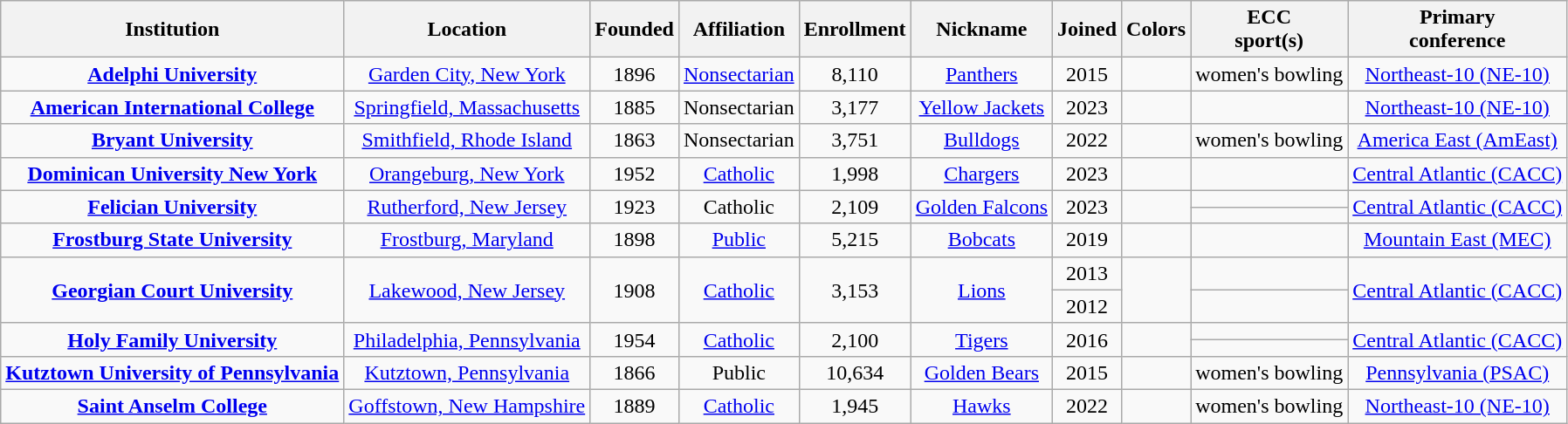<table class="wikitable sortable" style="text-align:center">
<tr>
<th>Institution</th>
<th>Location</th>
<th>Founded</th>
<th>Affiliation</th>
<th>Enrollment</th>
<th>Nickname</th>
<th>Joined</th>
<th class="unsortable">Colors</th>
<th>ECC<br>sport(s)</th>
<th>Primary<br>conference</th>
</tr>
<tr>
<td><strong><a href='#'>Adelphi University</a></strong></td>
<td><a href='#'>Garden City, New York</a></td>
<td>1896</td>
<td><a href='#'>Nonsectarian</a></td>
<td>8,110</td>
<td><a href='#'>Panthers</a></td>
<td>2015</td>
<td> </td>
<td>women's bowling</td>
<td><a href='#'>Northeast-10 (NE-10)</a></td>
</tr>
<tr>
<td><strong><a href='#'>American International College</a></strong></td>
<td><a href='#'>Springfield, Massachusetts</a></td>
<td>1885</td>
<td>Nonsectarian</td>
<td>3,177</td>
<td><a href='#'>Yellow Jackets</a></td>
<td>2023</td>
<td></td>
<td></td>
<td><a href='#'>Northeast-10 (NE-10)</a></td>
</tr>
<tr>
<td><strong><a href='#'>Bryant University</a></strong></td>
<td><a href='#'>Smithfield, Rhode Island</a></td>
<td>1863</td>
<td>Nonsectarian</td>
<td>3,751</td>
<td><a href='#'>Bulldogs</a></td>
<td>2022</td>
<td> </td>
<td>women's bowling</td>
<td><a href='#'>America East (AmEast)</a></td>
</tr>
<tr>
<td><strong><a href='#'>Dominican University New York</a></strong></td>
<td><a href='#'>Orangeburg, New York</a></td>
<td>1952</td>
<td><a href='#'>Catholic</a></td>
<td>1,998</td>
<td><a href='#'>Chargers</a></td>
<td>2023</td>
<td> </td>
<td></td>
<td><a href='#'>Central Atlantic (CACC)</a></td>
</tr>
<tr>
<td rowspan=2><strong><a href='#'>Felician University</a></strong></td>
<td rowspan=2><a href='#'>Rutherford, New Jersey</a></td>
<td rowspan=2>1923</td>
<td rowspan=2>Catholic<br></td>
<td rowspan=2>2,109</td>
<td rowspan=2><a href='#'>Golden Falcons</a></td>
<td rowspan=2>2023</td>
<td rowspan=2> </td>
<td></td>
<td rowspan=2><a href='#'>Central Atlantic (CACC)</a></td>
</tr>
<tr>
<td></td>
</tr>
<tr>
<td><strong><a href='#'>Frostburg State University</a></strong></td>
<td><a href='#'>Frostburg, Maryland</a></td>
<td>1898</td>
<td><a href='#'>Public</a><br></td>
<td>5,215</td>
<td><a href='#'>Bobcats</a></td>
<td>2019</td>
<td>  </td>
<td></td>
<td><a href='#'>Mountain East (MEC)</a></td>
</tr>
<tr>
<td rowspan=2><strong><a href='#'>Georgian Court University</a></strong></td>
<td rowspan=2><a href='#'>Lakewood, New Jersey</a></td>
<td rowspan=2>1908</td>
<td rowspan=2><a href='#'>Catholic</a></td>
<td rowspan=2>3,153</td>
<td rowspan=2><a href='#'>Lions</a></td>
<td>2013</td>
<td rowspan=2> </td>
<td></td>
<td rowspan=2><a href='#'>Central Atlantic (CACC)</a></td>
</tr>
<tr>
<td>2012</td>
<td></td>
</tr>
<tr>
<td rowspan=2><strong><a href='#'>Holy Family University</a></strong></td>
<td rowspan=2><a href='#'>Philadelphia, Pennsylvania</a></td>
<td rowspan=2>1954</td>
<td rowspan=2><a href='#'>Catholic</a></td>
<td rowspan=2>2,100</td>
<td rowspan=2><a href='#'>Tigers</a></td>
<td rowspan=2>2016</td>
<td rowspan=2> </td>
<td></td>
<td rowspan=2><a href='#'>Central Atlantic (CACC)</a></td>
</tr>
<tr>
<td></td>
</tr>
<tr>
<td><strong><a href='#'>Kutztown University of Pennsylvania</a></strong></td>
<td><a href='#'>Kutztown, Pennsylvania</a></td>
<td>1866</td>
<td>Public<br></td>
<td>10,634</td>
<td><a href='#'>Golden Bears</a></td>
<td>2015</td>
<td> </td>
<td>women's bowling</td>
<td><a href='#'>Pennsylvania (PSAC)</a></td>
</tr>
<tr>
<td><strong><a href='#'>Saint Anselm College</a></strong></td>
<td><a href='#'>Goffstown, New Hampshire</a></td>
<td>1889</td>
<td><a href='#'>Catholic</a></td>
<td>1,945</td>
<td><a href='#'>Hawks</a></td>
<td>2022</td>
<td> </td>
<td>women's bowling</td>
<td><a href='#'>Northeast-10 (NE-10)</a></td>
</tr>
</table>
